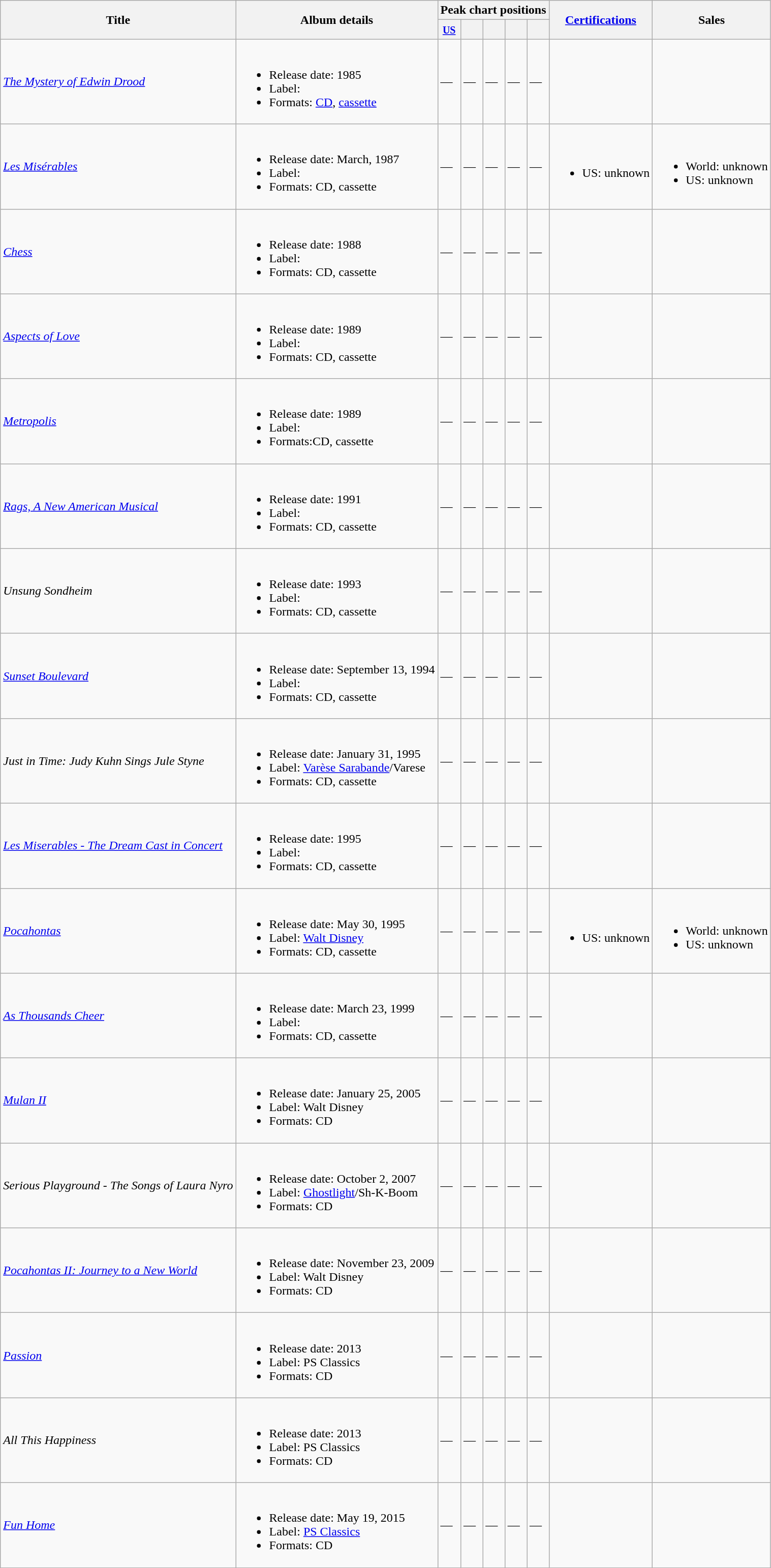<table class="wikitable">
<tr>
<th rowspan="2">Title</th>
<th rowspan="2">Album details</th>
<th colspan="5">Peak chart positions</th>
<th rowspan="2"><a href='#'>Certifications</a></th>
<th rowspan="2">Sales</th>
</tr>
<tr>
<th><small><strong><a href='#'>US</a></strong></small></th>
<th></th>
<th></th>
<th></th>
<th></th>
</tr>
<tr>
<td><em><a href='#'>The Mystery of Edwin Drood</a></em></td>
<td><br><ul><li>Release date: 1985</li><li>Label:</li><li>Formats: <a href='#'>CD</a>, <a href='#'>cassette</a></li></ul></td>
<td>—</td>
<td>—</td>
<td>—</td>
<td>—</td>
<td>—</td>
<td></td>
<td></td>
</tr>
<tr>
<td><em><a href='#'>Les Misérables</a></em></td>
<td><br><ul><li>Release date: March, 1987</li><li>Label:</li><li>Formats: CD, cassette</li></ul></td>
<td>—</td>
<td>—</td>
<td>—</td>
<td>—</td>
<td>—</td>
<td><br><ul><li>US: unknown</li></ul></td>
<td><br><ul><li>World: unknown</li><li>US: unknown</li></ul></td>
</tr>
<tr>
<td><em><a href='#'>Chess</a></em></td>
<td><br><ul><li>Release date: 1988</li><li>Label:</li><li>Formats: CD, cassette</li></ul></td>
<td>—</td>
<td>—</td>
<td>—</td>
<td>—</td>
<td>—</td>
<td></td>
<td></td>
</tr>
<tr>
<td><em><a href='#'>Aspects of Love</a></em></td>
<td><br><ul><li>Release date: 1989</li><li>Label:</li><li>Formats: CD, cassette</li></ul></td>
<td>—</td>
<td>—</td>
<td>—</td>
<td>—</td>
<td>—</td>
<td></td>
<td></td>
</tr>
<tr>
<td><em><a href='#'>Metropolis</a></em></td>
<td><br><ul><li>Release date: 1989</li><li>Label:</li><li>Formats:CD, cassette</li></ul></td>
<td>—</td>
<td>—</td>
<td>—</td>
<td>—</td>
<td>—</td>
<td></td>
<td></td>
</tr>
<tr>
<td><em><a href='#'>Rags, A New American Musical</a></em></td>
<td><br><ul><li>Release date: 1991</li><li>Label:</li><li>Formats: CD, cassette</li></ul></td>
<td>—</td>
<td>—</td>
<td>—</td>
<td>—</td>
<td>—</td>
<td></td>
<td></td>
</tr>
<tr>
<td><em>Unsung Sondheim</em></td>
<td><br><ul><li>Release date: 1993</li><li>Label:</li><li>Formats: CD, cassette</li></ul></td>
<td>—</td>
<td>—</td>
<td>—</td>
<td>—</td>
<td>—</td>
<td></td>
<td></td>
</tr>
<tr>
<td><em><a href='#'>Sunset Boulevard</a></em></td>
<td><br><ul><li>Release date: September 13, 1994</li><li>Label:</li><li>Formats: CD, cassette</li></ul></td>
<td>—</td>
<td>—</td>
<td>—</td>
<td>—</td>
<td>—</td>
<td></td>
<td></td>
</tr>
<tr>
<td><em>Just in Time: Judy Kuhn Sings Jule Styne</em></td>
<td><br><ul><li>Release date: January 31, 1995</li><li>Label: <a href='#'>Varèse Sarabande</a>/Varese</li><li>Formats: CD, cassette</li></ul></td>
<td>—</td>
<td>—</td>
<td>—</td>
<td>—</td>
<td>—</td>
<td></td>
<td></td>
</tr>
<tr>
<td><em><a href='#'>Les Miserables - The Dream Cast in Concert</a></em></td>
<td><br><ul><li>Release date: 1995</li><li>Label:</li><li>Formats: CD, cassette</li></ul></td>
<td>—</td>
<td>—</td>
<td>—</td>
<td>—</td>
<td>—</td>
<td></td>
<td></td>
</tr>
<tr>
<td><em><a href='#'>Pocahontas</a></em></td>
<td><br><ul><li>Release date: May 30, 1995</li><li>Label: <a href='#'>Walt Disney</a></li><li>Formats: CD, cassette</li></ul></td>
<td>—</td>
<td>—</td>
<td>—</td>
<td>—</td>
<td>—</td>
<td><br><ul><li>US: unknown</li></ul></td>
<td><br><ul><li>World: unknown</li><li>US: unknown</li></ul></td>
</tr>
<tr>
<td><em><a href='#'>As Thousands Cheer</a></em></td>
<td><br><ul><li>Release date: March 23, 1999</li><li>Label:</li><li>Formats: CD, cassette</li></ul></td>
<td>—</td>
<td>—</td>
<td>—</td>
<td>—</td>
<td>—</td>
<td></td>
<td></td>
</tr>
<tr>
<td><em><a href='#'>Mulan II</a></em></td>
<td><br><ul><li>Release date: January 25, 2005</li><li>Label: Walt Disney</li><li>Formats: CD</li></ul></td>
<td>—</td>
<td>—</td>
<td>—</td>
<td>—</td>
<td>—</td>
<td></td>
<td></td>
</tr>
<tr>
<td><em>Serious Playground - The Songs of Laura Nyro</em></td>
<td><br><ul><li>Release date: October 2, 2007</li><li>Label: <a href='#'>Ghostlight</a>/Sh-K-Boom</li><li>Formats: CD</li></ul></td>
<td>—</td>
<td>—</td>
<td>—</td>
<td>—</td>
<td>—</td>
<td></td>
<td></td>
</tr>
<tr>
<td><em><a href='#'>Pocahontas II: Journey to a New World</a></em></td>
<td><br><ul><li>Release date: November 23, 2009</li><li>Label: Walt Disney</li><li>Formats: CD</li></ul></td>
<td>—</td>
<td>—</td>
<td>—</td>
<td>—</td>
<td>—</td>
<td></td>
<td></td>
</tr>
<tr>
<td><em><a href='#'>Passion</a></em></td>
<td><br><ul><li>Release date: 2013</li><li>Label: PS Classics</li><li>Formats: CD</li></ul></td>
<td>—</td>
<td>—</td>
<td>—</td>
<td>—</td>
<td>—</td>
<td></td>
<td></td>
</tr>
<tr>
<td><em>All This Happiness</em></td>
<td><br><ul><li>Release date: 2013</li><li>Label: PS Classics</li><li>Formats: CD</li></ul></td>
<td>—</td>
<td>—</td>
<td>—</td>
<td>—</td>
<td>—</td>
<td></td>
<td></td>
</tr>
<tr>
<td><em><a href='#'>Fun Home</a></em></td>
<td><br><ul><li>Release date: May 19, 2015</li><li>Label: <a href='#'>PS Classics</a></li><li>Formats: CD</li></ul></td>
<td>—</td>
<td>—</td>
<td>—</td>
<td>—</td>
<td>—</td>
<td></td>
<td></td>
</tr>
</table>
